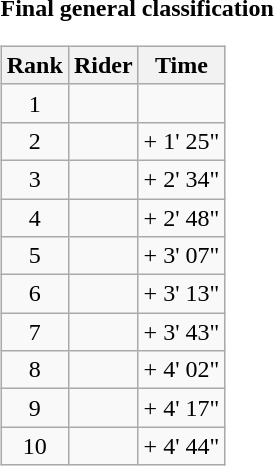<table>
<tr>
<td><strong>Final general classification</strong><br><table class="wikitable">
<tr>
<th scope="col">Rank</th>
<th scope="col">Rider</th>
<th scope="col">Time</th>
</tr>
<tr>
<td style="text-align:center;">1</td>
<td></td>
<td style="text-align:right;"></td>
</tr>
<tr>
<td style="text-align:center;">2</td>
<td></td>
<td style="text-align:right;">+ 1' 25"</td>
</tr>
<tr>
<td style="text-align:center;">3</td>
<td></td>
<td style="text-align:right;">+ 2' 34"</td>
</tr>
<tr>
<td style="text-align:center;">4</td>
<td></td>
<td style="text-align:right;">+ 2' 48"</td>
</tr>
<tr>
<td style="text-align:center;">5</td>
<td></td>
<td style="text-align:right;">+ 3' 07"</td>
</tr>
<tr>
<td style="text-align:center;">6</td>
<td></td>
<td style="text-align:right;">+ 3' 13"</td>
</tr>
<tr>
<td style="text-align:center;">7</td>
<td></td>
<td style="text-align:right;">+ 3' 43"</td>
</tr>
<tr>
<td style="text-align:center;">8</td>
<td></td>
<td style="text-align:right;">+ 4' 02"</td>
</tr>
<tr>
<td style="text-align:center;">9</td>
<td></td>
<td style="text-align:right;">+ 4' 17"</td>
</tr>
<tr>
<td style="text-align:center;">10</td>
<td></td>
<td style="text-align:right;">+ 4' 44"</td>
</tr>
</table>
</td>
</tr>
</table>
